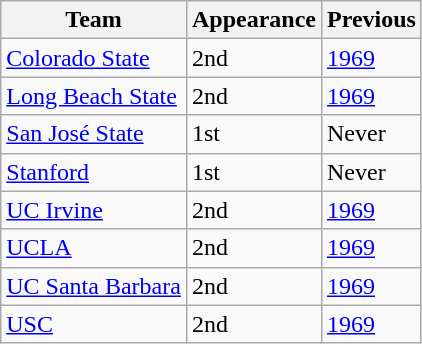<table class="wikitable sortable">
<tr>
<th>Team</th>
<th>Appearance</th>
<th>Previous</th>
</tr>
<tr>
<td><a href='#'>Colorado State</a></td>
<td>2nd</td>
<td><a href='#'>1969</a></td>
</tr>
<tr>
<td><a href='#'>Long Beach State</a></td>
<td>2nd</td>
<td><a href='#'>1969</a></td>
</tr>
<tr>
<td><a href='#'>San José State</a></td>
<td>1st</td>
<td>Never</td>
</tr>
<tr>
<td><a href='#'>Stanford</a></td>
<td>1st</td>
<td>Never</td>
</tr>
<tr>
<td><a href='#'>UC Irvine</a></td>
<td>2nd</td>
<td><a href='#'>1969</a></td>
</tr>
<tr>
<td><a href='#'>UCLA</a></td>
<td>2nd</td>
<td><a href='#'>1969</a></td>
</tr>
<tr>
<td><a href='#'>UC Santa Barbara</a></td>
<td>2nd</td>
<td><a href='#'>1969</a></td>
</tr>
<tr>
<td><a href='#'>USC</a></td>
<td>2nd</td>
<td><a href='#'>1969</a></td>
</tr>
</table>
